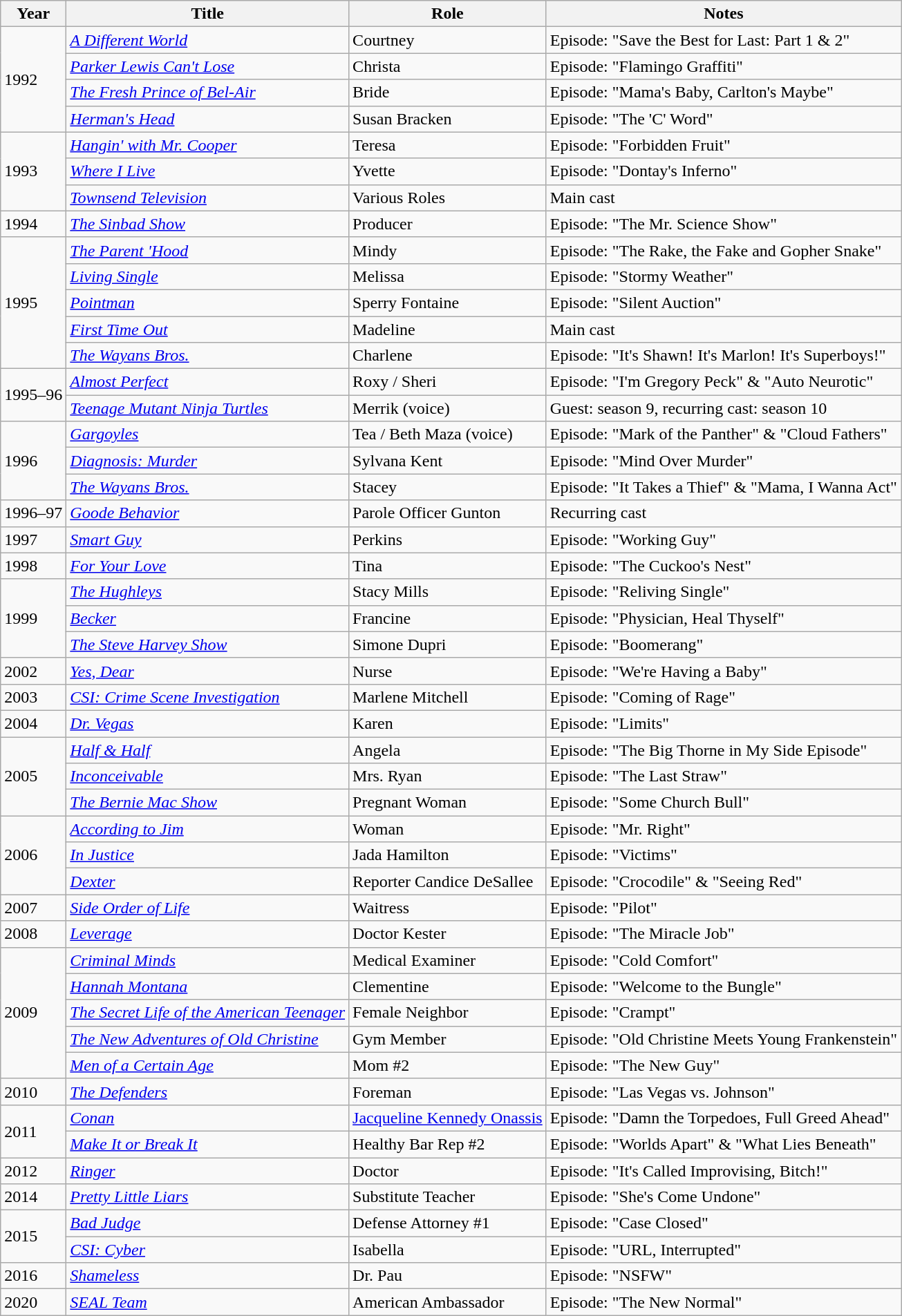<table class="wikitable sortable">
<tr>
<th>Year</th>
<th>Title</th>
<th>Role</th>
<th>Notes</th>
</tr>
<tr>
<td rowspan=4>1992</td>
<td><em><a href='#'>A Different World</a></em></td>
<td>Courtney</td>
<td>Episode: "Save the Best for Last: Part 1 & 2"</td>
</tr>
<tr>
<td><em><a href='#'>Parker Lewis Can't Lose</a></em></td>
<td>Christa</td>
<td>Episode: "Flamingo Graffiti"</td>
</tr>
<tr>
<td><em><a href='#'>The Fresh Prince of Bel-Air</a></em></td>
<td>Bride</td>
<td>Episode: "Mama's Baby, Carlton's Maybe"</td>
</tr>
<tr>
<td><em><a href='#'>Herman's Head</a></em></td>
<td>Susan Bracken</td>
<td>Episode: "The 'C' Word"</td>
</tr>
<tr>
<td rowspan=3>1993</td>
<td><em><a href='#'>Hangin' with Mr. Cooper</a></em></td>
<td>Teresa</td>
<td>Episode: "Forbidden Fruit"</td>
</tr>
<tr>
<td><em><a href='#'>Where I Live</a></em></td>
<td>Yvette</td>
<td>Episode: "Dontay's Inferno"</td>
</tr>
<tr>
<td><em><a href='#'>Townsend Television</a></em></td>
<td>Various Roles</td>
<td>Main cast</td>
</tr>
<tr>
<td>1994</td>
<td><em><a href='#'>The Sinbad Show</a></em></td>
<td>Producer</td>
<td>Episode: "The Mr. Science Show"</td>
</tr>
<tr>
<td rowspan=5>1995</td>
<td><em><a href='#'>The Parent 'Hood</a></em></td>
<td>Mindy</td>
<td>Episode: "The Rake, the Fake and Gopher Snake"</td>
</tr>
<tr>
<td><em><a href='#'>Living Single</a></em></td>
<td>Melissa</td>
<td>Episode: "Stormy Weather"</td>
</tr>
<tr>
<td><em><a href='#'>Pointman</a></em></td>
<td>Sperry Fontaine</td>
<td>Episode: "Silent Auction"</td>
</tr>
<tr>
<td><em><a href='#'>First Time Out</a></em></td>
<td>Madeline</td>
<td>Main cast</td>
</tr>
<tr>
<td><em><a href='#'>The Wayans Bros.</a></em></td>
<td>Charlene</td>
<td>Episode: "It's Shawn! It's Marlon! It's Superboys!"</td>
</tr>
<tr>
<td rowspan=2>1995–96</td>
<td><em><a href='#'>Almost Perfect</a></em></td>
<td>Roxy / Sheri</td>
<td>Episode: "I'm Gregory Peck" & "Auto Neurotic"</td>
</tr>
<tr>
<td><em><a href='#'>Teenage Mutant Ninja Turtles</a></em></td>
<td>Merrik (voice)</td>
<td>Guest: season 9, recurring cast: season 10</td>
</tr>
<tr>
<td rowspan=3>1996</td>
<td><em><a href='#'>Gargoyles</a></em></td>
<td>Tea / Beth Maza (voice)</td>
<td>Episode: "Mark of the Panther" & "Cloud Fathers"</td>
</tr>
<tr>
<td><em><a href='#'>Diagnosis: Murder</a></em></td>
<td>Sylvana Kent</td>
<td>Episode: "Mind Over Murder"</td>
</tr>
<tr>
<td><em><a href='#'>The Wayans Bros.</a></em></td>
<td>Stacey</td>
<td>Episode: "It Takes a Thief" & "Mama, I Wanna Act"</td>
</tr>
<tr>
<td>1996–97</td>
<td><em><a href='#'>Goode Behavior</a></em></td>
<td>Parole Officer Gunton</td>
<td>Recurring cast</td>
</tr>
<tr>
<td>1997</td>
<td><em><a href='#'>Smart Guy</a></em></td>
<td>Perkins</td>
<td>Episode: "Working Guy"</td>
</tr>
<tr>
<td>1998</td>
<td><em><a href='#'>For Your Love</a></em></td>
<td>Tina</td>
<td>Episode: "The Cuckoo's Nest"</td>
</tr>
<tr>
<td rowspan=3>1999</td>
<td><em><a href='#'>The Hughleys</a></em></td>
<td>Stacy Mills</td>
<td>Episode: "Reliving Single"</td>
</tr>
<tr>
<td><em><a href='#'>Becker</a></em></td>
<td>Francine</td>
<td>Episode: "Physician, Heal Thyself"</td>
</tr>
<tr>
<td><em><a href='#'>The Steve Harvey Show</a></em></td>
<td>Simone Dupri</td>
<td>Episode: "Boomerang"</td>
</tr>
<tr>
<td>2002</td>
<td><em><a href='#'>Yes, Dear</a></em></td>
<td>Nurse</td>
<td>Episode: "We're Having a Baby"</td>
</tr>
<tr>
<td>2003</td>
<td><em><a href='#'>CSI: Crime Scene Investigation</a></em></td>
<td>Marlene Mitchell</td>
<td>Episode: "Coming of Rage"</td>
</tr>
<tr>
<td>2004</td>
<td><em><a href='#'>Dr. Vegas</a></em></td>
<td>Karen</td>
<td>Episode: "Limits"</td>
</tr>
<tr>
<td rowspan=3>2005</td>
<td><em><a href='#'>Half & Half</a></em></td>
<td>Angela</td>
<td>Episode: "The Big Thorne in My Side Episode"</td>
</tr>
<tr>
<td><em><a href='#'>Inconceivable</a></em></td>
<td>Mrs. Ryan</td>
<td>Episode: "The Last Straw"</td>
</tr>
<tr>
<td><em><a href='#'>The Bernie Mac Show</a></em></td>
<td>Pregnant Woman</td>
<td>Episode: "Some Church Bull"</td>
</tr>
<tr>
<td rowspan=3>2006</td>
<td><em><a href='#'>According to Jim</a></em></td>
<td>Woman</td>
<td>Episode: "Mr. Right"</td>
</tr>
<tr>
<td><em><a href='#'>In Justice</a></em></td>
<td>Jada Hamilton</td>
<td>Episode: "Victims"</td>
</tr>
<tr>
<td><em><a href='#'>Dexter</a></em></td>
<td>Reporter Candice DeSallee</td>
<td>Episode: "Crocodile" & "Seeing Red"</td>
</tr>
<tr>
<td>2007</td>
<td><em><a href='#'>Side Order of Life</a></em></td>
<td>Waitress</td>
<td>Episode: "Pilot"</td>
</tr>
<tr>
<td>2008</td>
<td><em><a href='#'>Leverage</a></em></td>
<td>Doctor Kester</td>
<td>Episode: "The Miracle Job"</td>
</tr>
<tr>
<td rowspan=5>2009</td>
<td><em><a href='#'>Criminal Minds</a></em></td>
<td>Medical Examiner</td>
<td>Episode: "Cold Comfort"</td>
</tr>
<tr>
<td><em><a href='#'>Hannah Montana</a></em></td>
<td>Clementine</td>
<td>Episode: "Welcome to the Bungle"</td>
</tr>
<tr>
<td><em><a href='#'>The Secret Life of the American Teenager</a></em></td>
<td>Female Neighbor</td>
<td>Episode: "Crampt"</td>
</tr>
<tr>
<td><em><a href='#'>The New Adventures of Old Christine</a></em></td>
<td>Gym Member</td>
<td>Episode: "Old Christine Meets Young Frankenstein"</td>
</tr>
<tr>
<td><em><a href='#'>Men of a Certain Age</a></em></td>
<td>Mom #2</td>
<td>Episode: "The New Guy"</td>
</tr>
<tr>
<td>2010</td>
<td><em><a href='#'>The Defenders</a></em></td>
<td>Foreman</td>
<td>Episode: "Las Vegas vs. Johnson"</td>
</tr>
<tr>
<td rowspan=2>2011</td>
<td><em><a href='#'>Conan</a></em></td>
<td><a href='#'>Jacqueline Kennedy Onassis</a></td>
<td>Episode: "Damn the Torpedoes, Full Greed Ahead"</td>
</tr>
<tr>
<td><em><a href='#'>Make It or Break It</a></em></td>
<td>Healthy Bar Rep #2</td>
<td>Episode: "Worlds Apart" & "What Lies Beneath"</td>
</tr>
<tr>
<td>2012</td>
<td><em><a href='#'>Ringer</a></em></td>
<td>Doctor</td>
<td>Episode: "It's Called Improvising, Bitch!"</td>
</tr>
<tr>
<td>2014</td>
<td><em><a href='#'>Pretty Little Liars</a></em></td>
<td>Substitute Teacher</td>
<td>Episode: "She's Come Undone"</td>
</tr>
<tr>
<td rowspan=2>2015</td>
<td><em><a href='#'>Bad Judge</a></em></td>
<td>Defense Attorney #1</td>
<td>Episode: "Case Closed"</td>
</tr>
<tr>
<td><em><a href='#'>CSI: Cyber</a></em></td>
<td>Isabella</td>
<td>Episode: "URL, Interrupted"</td>
</tr>
<tr>
<td>2016</td>
<td><em><a href='#'>Shameless</a></em></td>
<td>Dr. Pau</td>
<td>Episode: "NSFW"</td>
</tr>
<tr>
<td>2020</td>
<td><em><a href='#'>SEAL Team</a></em></td>
<td>American Ambassador</td>
<td>Episode: "The New Normal"</td>
</tr>
</table>
